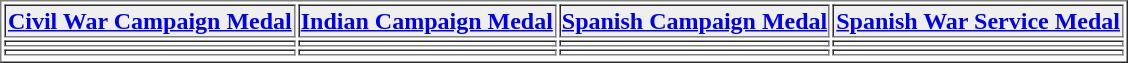<table align="center" border="1"  cellpadding="1">
<tr>
<th style="background:#efefef;"><a href='#'>Civil War Campaign Medal</a></th>
<th style="background:#efefef;"><a href='#'>Indian Campaign Medal</a></th>
<th style="background:#efefef;"><a href='#'>Spanish Campaign Medal</a></th>
<th style="background:#efefef;"><a href='#'>Spanish War Service Medal</a></th>
</tr>
<tr>
<td></td>
<td></td>
<td></td>
<td></td>
</tr>
<tr>
<td></td>
<td></td>
<td></td>
<td></td>
</tr>
<tr>
</tr>
</table>
